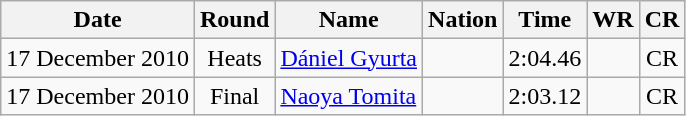<table class="wikitable" style="text-align:center">
<tr>
<th>Date</th>
<th>Round</th>
<th>Name</th>
<th>Nation</th>
<th>Time</th>
<th>WR</th>
<th>CR</th>
</tr>
<tr>
<td>17 December 2010</td>
<td>Heats</td>
<td align="left"><a href='#'>Dániel Gyurta</a></td>
<td align="left"></td>
<td>2:04.46</td>
<td></td>
<td>CR</td>
</tr>
<tr>
<td>17 December 2010</td>
<td>Final</td>
<td align="left"><a href='#'>Naoya Tomita</a></td>
<td align="left"></td>
<td>2:03.12</td>
<td></td>
<td>CR</td>
</tr>
</table>
